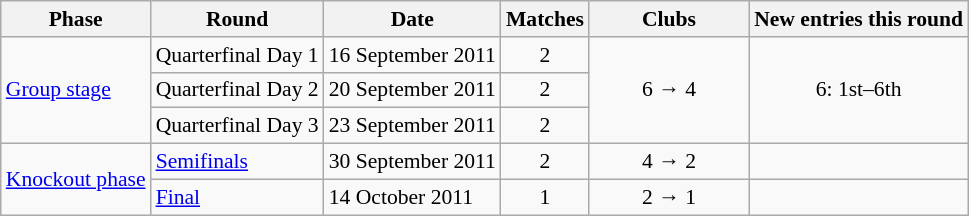<table class="wikitable" style="text-align:left; font-size:90%;">
<tr>
<th>Phase</th>
<th>Round</th>
<th>Date</th>
<th>Matches</th>
<th width=100>Clubs</th>
<th>New entries this round</th>
</tr>
<tr>
<td rowspan="3"><a href='#'>Group stage</a></td>
<td>Quarterfinal Day 1</td>
<td>16 September 2011</td>
<td align=center>2</td>
<td rowspan="3" align=center>6 → 4</td>
<td rowspan="3" align=center>6: 1st–6th</td>
</tr>
<tr>
<td>Quarterfinal Day 2</td>
<td>20 September 2011</td>
<td align=center>2</td>
</tr>
<tr>
<td>Quarterfinal Day 3</td>
<td>23 September 2011</td>
<td align=center>2</td>
</tr>
<tr>
<td rowspan="2"><a href='#'>Knockout phase</a></td>
<td><a href='#'>Semifinals</a></td>
<td>30 September 2011</td>
<td align=center>2</td>
<td align=center>4 → 2</td>
<td></td>
</tr>
<tr>
<td><a href='#'>Final</a></td>
<td>14 October 2011</td>
<td align=center>1</td>
<td align=center>2 → 1</td>
<td></td>
</tr>
</table>
